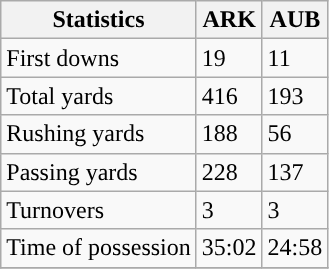<table class="wikitable">
<tr>
<th>Statistics</th>
<th>ARK</th>
<th>AUB</th>
</tr>
<tr>
<td>First downs</td>
<td>19</td>
<td>11</td>
</tr>
<tr>
<td>Total yards</td>
<td>416</td>
<td>193</td>
</tr>
<tr>
<td>Rushing yards</td>
<td>188</td>
<td>56</td>
</tr>
<tr>
<td>Passing yards</td>
<td>228</td>
<td>137</td>
</tr>
<tr>
<td>Turnovers</td>
<td>3</td>
<td>3</td>
</tr>
<tr>
<td>Time of possession</td>
<td>35:02</td>
<td>24:58</td>
</tr>
<tr>
</tr>
</table>
